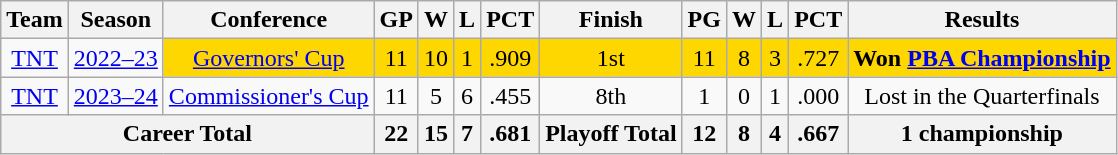<table class="wikitable sortable" style="text-align:center">
<tr>
<th>Team</th>
<th>Season</th>
<th>Conference</th>
<th>GP</th>
<th>W</th>
<th>L</th>
<th>PCT</th>
<th>Finish</th>
<th>PG</th>
<th>W</th>
<th>L</th>
<th>PCT</th>
<th>Results</th>
</tr>
<tr>
<td><a href='#'>TNT</a></td>
<td><a href='#'>2022–23</a></td>
<td bgcolor="#FFD700"><a href='#'>Governors' Cup</a></td>
<td bgcolor="#FFD700">11</td>
<td bgcolor="#FFD700">10</td>
<td bgcolor="#FFD700">1</td>
<td bgcolor="#FFD700">.909</td>
<td bgcolor="#FFD700">1st</td>
<td bgcolor="#FFD700">11</td>
<td bgcolor="#FFD700">8</td>
<td bgcolor="#FFD700">3</td>
<td bgcolor="#FFD700">.727</td>
<td bgcolor="#FFD700"><strong>Won <a href='#'>PBA Championship</a></strong></td>
</tr>
<tr>
<td><a href='#'>TNT</a></td>
<td><a href='#'>2023–24</a></td>
<td><a href='#'>Commissioner's Cup</a></td>
<td>11</td>
<td>5</td>
<td>6</td>
<td>.455</td>
<td>8th</td>
<td>1</td>
<td>0</td>
<td>1</td>
<td>.000</td>
<td>Lost in the Quarterfinals</td>
</tr>
<tr>
<th colspan="3"><strong>Career Total</strong></th>
<th><strong>22</strong></th>
<th><strong>15</strong></th>
<th><strong>7</strong></th>
<th><strong>.681</strong></th>
<th>Playoff Total</th>
<th><strong>12</strong></th>
<th><strong>8</strong></th>
<th><strong>4</strong></th>
<th><strong>.667</strong></th>
<th><strong>1 championship</strong></th>
</tr>
</table>
